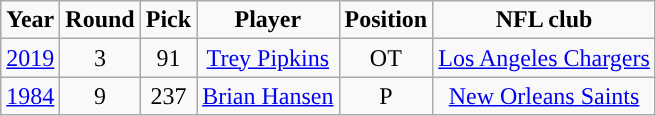<table class="wikitable" style="text-align:center">
<tr style="text-align:center; ">
<td><strong>Year</strong></td>
<td><strong>Round</strong></td>
<td><strong>Pick</strong></td>
<td><strong>Player</strong></td>
<td><strong>Position</strong></td>
<td><strong>NFL club</strong></td>
</tr>
<tr>
<td><a href='#'>2019</a></td>
<td>3</td>
<td>91</td>
<td><a href='#'>Trey Pipkins</a></td>
<td>OT</td>
<td><a href='#'>Los Angeles Chargers</a></td>
</tr>
<tr>
<td><a href='#'>1984</a></td>
<td>9</td>
<td>237</td>
<td><a href='#'>Brian Hansen</a></td>
<td>P</td>
<td><a href='#'>New Orleans Saints</a></td>
</tr>
</table>
